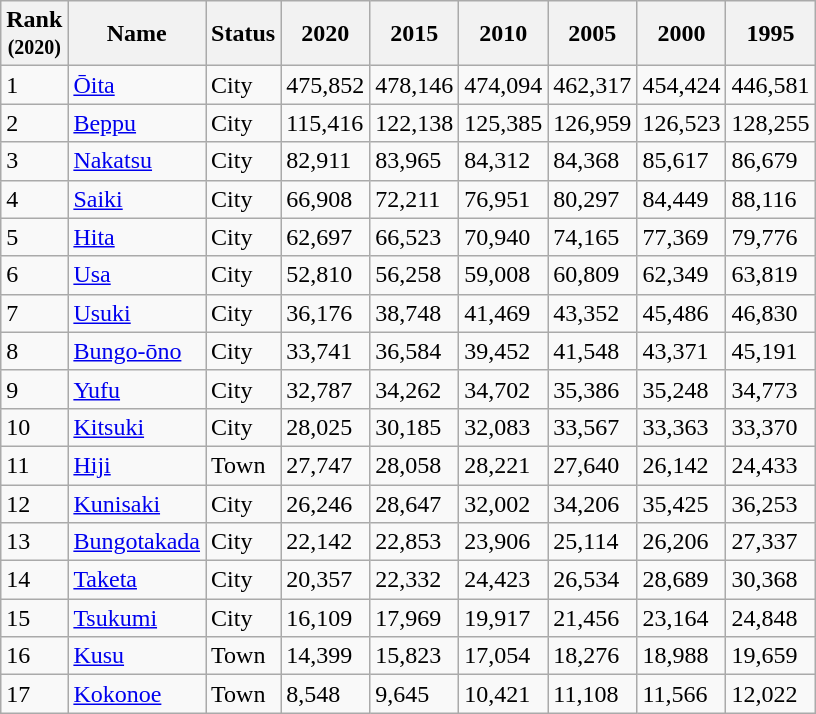<table class="wikitable sortable">
<tr>
<th>Rank<br><small>(2020)</small></th>
<th>Name</th>
<th>Status</th>
<th>2020</th>
<th>2015</th>
<th>2010</th>
<th>2005</th>
<th>2000</th>
<th>1995</th>
</tr>
<tr>
<td>1</td>
<td><a href='#'>Ōita</a></td>
<td>City</td>
<td>475,852</td>
<td>478,146</td>
<td>474,094</td>
<td>462,317</td>
<td>454,424</td>
<td>446,581</td>
</tr>
<tr>
<td>2</td>
<td><a href='#'>Beppu</a></td>
<td>City</td>
<td>115,416</td>
<td>122,138</td>
<td>125,385</td>
<td>126,959</td>
<td>126,523</td>
<td>128,255</td>
</tr>
<tr>
<td>3</td>
<td><a href='#'>Nakatsu</a></td>
<td>City</td>
<td>82,911</td>
<td>83,965</td>
<td>84,312</td>
<td>84,368</td>
<td>85,617</td>
<td>86,679</td>
</tr>
<tr>
<td>4</td>
<td><a href='#'>Saiki</a></td>
<td>City</td>
<td>66,908</td>
<td>72,211</td>
<td>76,951</td>
<td>80,297</td>
<td>84,449</td>
<td>88,116</td>
</tr>
<tr>
<td>5</td>
<td><a href='#'>Hita</a></td>
<td>City</td>
<td>62,697</td>
<td>66,523</td>
<td>70,940</td>
<td>74,165</td>
<td>77,369</td>
<td>79,776</td>
</tr>
<tr>
<td>6</td>
<td><a href='#'>Usa</a></td>
<td>City</td>
<td>52,810</td>
<td>56,258</td>
<td>59,008</td>
<td>60,809</td>
<td>62,349</td>
<td>63,819</td>
</tr>
<tr>
<td>7</td>
<td><a href='#'>Usuki</a></td>
<td>City</td>
<td>36,176</td>
<td>38,748</td>
<td>41,469</td>
<td>43,352</td>
<td>45,486</td>
<td>46,830</td>
</tr>
<tr>
<td>8</td>
<td><a href='#'>Bungo-ōno</a></td>
<td>City</td>
<td>33,741</td>
<td>36,584</td>
<td>39,452</td>
<td>41,548</td>
<td>43,371</td>
<td>45,191</td>
</tr>
<tr>
<td>9</td>
<td><a href='#'>Yufu</a></td>
<td>City</td>
<td>32,787</td>
<td>34,262</td>
<td>34,702</td>
<td>35,386</td>
<td>35,248</td>
<td>34,773</td>
</tr>
<tr>
<td>10</td>
<td><a href='#'>Kitsuki</a></td>
<td>City</td>
<td>28,025</td>
<td>30,185</td>
<td>32,083</td>
<td>33,567</td>
<td>33,363</td>
<td>33,370</td>
</tr>
<tr>
<td>11</td>
<td><a href='#'>Hiji</a></td>
<td>Town</td>
<td>27,747</td>
<td>28,058</td>
<td>28,221</td>
<td>27,640</td>
<td>26,142</td>
<td>24,433</td>
</tr>
<tr>
<td>12</td>
<td><a href='#'>Kunisaki</a></td>
<td>City</td>
<td>26,246</td>
<td>28,647</td>
<td>32,002</td>
<td>34,206</td>
<td>35,425</td>
<td>36,253</td>
</tr>
<tr>
<td>13</td>
<td><a href='#'>Bungotakada</a></td>
<td>City</td>
<td>22,142</td>
<td>22,853</td>
<td>23,906</td>
<td>25,114</td>
<td>26,206</td>
<td>27,337</td>
</tr>
<tr>
<td>14</td>
<td><a href='#'>Taketa</a></td>
<td>City</td>
<td>20,357</td>
<td>22,332</td>
<td>24,423</td>
<td>26,534</td>
<td>28,689</td>
<td>30,368</td>
</tr>
<tr>
<td>15</td>
<td><a href='#'>Tsukumi</a></td>
<td>City</td>
<td>16,109</td>
<td>17,969</td>
<td>19,917</td>
<td>21,456</td>
<td>23,164</td>
<td>24,848</td>
</tr>
<tr>
<td>16</td>
<td><a href='#'>Kusu</a></td>
<td>Town</td>
<td>14,399</td>
<td>15,823</td>
<td>17,054</td>
<td>18,276</td>
<td>18,988</td>
<td>19,659</td>
</tr>
<tr>
<td>17</td>
<td><a href='#'>Kokonoe</a></td>
<td>Town</td>
<td>8,548</td>
<td>9,645</td>
<td>10,421</td>
<td>11,108</td>
<td>11,566</td>
<td>12,022</td>
</tr>
</table>
